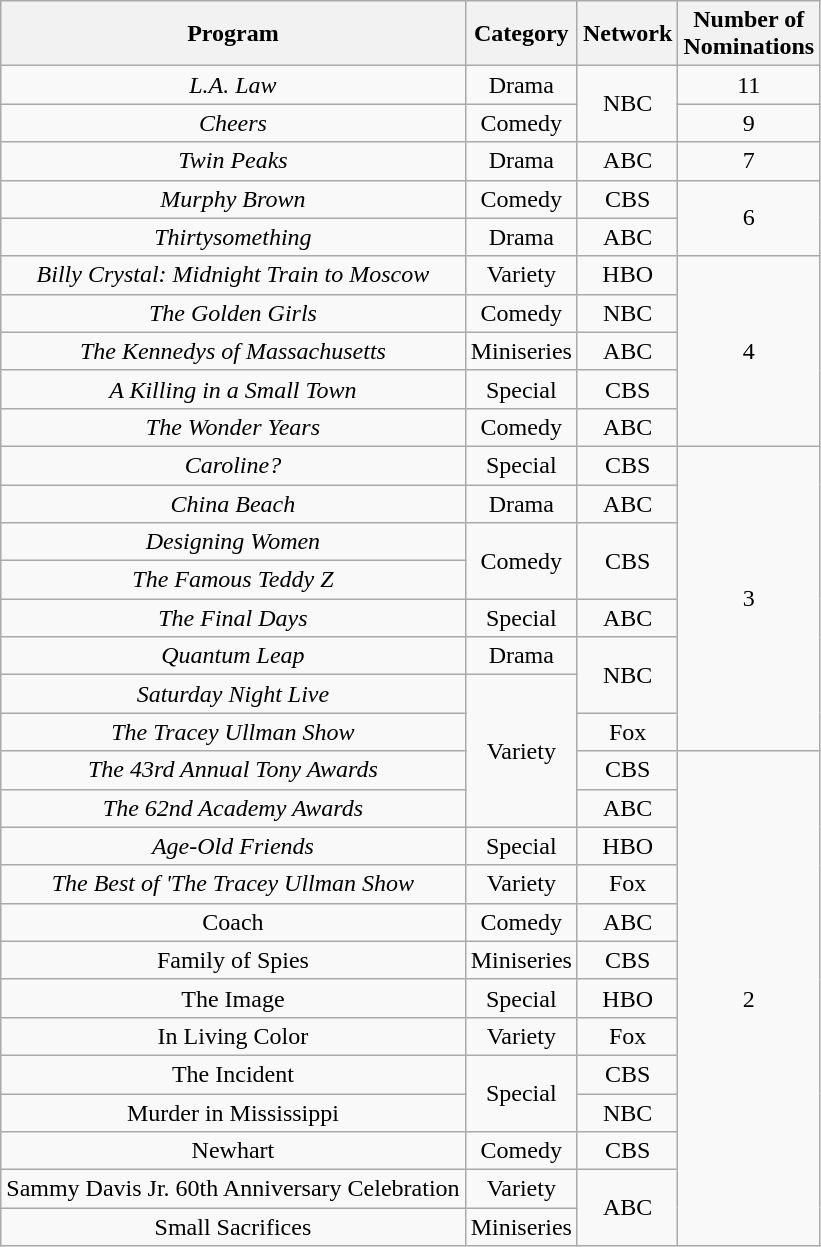<table class="wikitable">
<tr>
<th>Program</th>
<th>Category</th>
<th>Network</th>
<th>Number of<br>Nominations</th>
</tr>
<tr style="text-align:center">
<td><em>L.A. Law</em></td>
<td>Drama</td>
<td rowspan="2">NBC</td>
<td>11</td>
</tr>
<tr style="text-align:center">
<td><em>Cheers</em></td>
<td>Comedy</td>
<td>9</td>
</tr>
<tr style="text-align:center">
<td><em>Twin Peaks</em></td>
<td>Drama</td>
<td>ABC</td>
<td>7</td>
</tr>
<tr style="text-align:center">
<td><em>Murphy Brown</em></td>
<td>Comedy</td>
<td>CBS</td>
<td rowspan="2">6</td>
</tr>
<tr style="text-align:center">
<td><em>Thirtysomething</em></td>
<td>Drama</td>
<td>ABC</td>
</tr>
<tr style="text-align:center">
<td><em>Billy Crystal: Midnight Train to Moscow</em></td>
<td>Variety</td>
<td>HBO</td>
<td rowspan="5">4</td>
</tr>
<tr style="text-align:center">
<td><em>The Golden Girls</em></td>
<td>Comedy</td>
<td>NBC</td>
</tr>
<tr style="text-align:center">
<td><em>The Kennedys of Massachusetts</em></td>
<td>Miniseries</td>
<td>ABC</td>
</tr>
<tr style="text-align:center">
<td><em>A Killing in a Small Town</em></td>
<td>Special</td>
<td>CBS</td>
</tr>
<tr style="text-align:center">
<td><em>The Wonder Years</em></td>
<td>Comedy</td>
<td>ABC</td>
</tr>
<tr style="text-align:center">
<td><em>Caroline?</em></td>
<td>Special</td>
<td>CBS</td>
<td rowspan="8">3</td>
</tr>
<tr style="text-align:center">
<td><em>China Beach</em></td>
<td>Drama</td>
<td>ABC</td>
</tr>
<tr style="text-align:center">
<td><em>Designing Women</em></td>
<td rowspan="2">Comedy</td>
<td rowspan="2">CBS</td>
</tr>
<tr style="text-align:center">
<td><em>The Famous Teddy Z</em></td>
</tr>
<tr style="text-align:center">
<td><em>The Final Days</em></td>
<td>Special</td>
<td>ABC</td>
</tr>
<tr style="text-align:center">
<td><em>Quantum Leap</em></td>
<td>Drama</td>
<td rowspan="2">NBC</td>
</tr>
<tr style="text-align:center">
<td><em>Saturday Night Live</em></td>
<td rowspan="4">Variety</td>
</tr>
<tr style="text-align:center">
<td><em>The Tracey Ullman Show</em></td>
<td>Fox</td>
</tr>
<tr style="text-align:center">
<td><em>The 43rd Annual Tony Awards</em></td>
<td>CBS</td>
<td rowspan="13">2</td>
</tr>
<tr style="text-align:center">
<td><em>The 62nd Academy Awards</em></td>
<td>ABC</td>
</tr>
<tr style="text-align:center">
<td><em>Age-Old Friends</em></td>
<td>Special</td>
<td>HBO</td>
</tr>
<tr style="text-align:center">
<td><em>The Best of 'The Tracey Ullman Show<strong></td>
<td>Variety</td>
<td>Fox</td>
</tr>
<tr style="text-align:center">
<td></em>Coach<em></td>
<td>Comedy</td>
<td>ABC</td>
</tr>
<tr style="text-align:center">
<td></em>Family of Spies<em></td>
<td>Miniseries</td>
<td>CBS</td>
</tr>
<tr style="text-align:center">
<td></em>The Image<em></td>
<td>Special</td>
<td>HBO</td>
</tr>
<tr style="text-align:center">
<td></em>In Living Color<em></td>
<td>Variety</td>
<td>Fox</td>
</tr>
<tr style="text-align:center">
<td></em>The Incident<em></td>
<td rowspan="2">Special</td>
<td>CBS</td>
</tr>
<tr style="text-align:center">
<td></em>Murder in Mississippi<em></td>
<td>NBC</td>
</tr>
<tr style="text-align:center">
<td></em>Newhart<em></td>
<td>Comedy</td>
<td>CBS</td>
</tr>
<tr style="text-align:center">
<td></em>Sammy Davis Jr. 60th Anniversary Celebration<em></td>
<td>Variety</td>
<td rowspan="2">ABC</td>
</tr>
<tr style="text-align:center">
<td></em>Small Sacrifices<em></td>
<td>Miniseries</td>
</tr>
</table>
